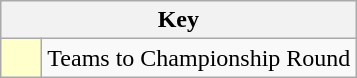<table class="wikitable" style="text-align: center;">
<tr>
<th colspan=2>Key</th>
</tr>
<tr>
<td style="background:#ffffcc; width:20px;"></td>
<td align=left>Teams to Championship Round</td>
</tr>
</table>
